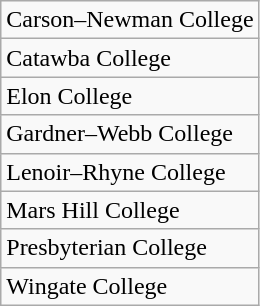<table class="wikitable">
<tr>
<td>Carson–Newman College</td>
</tr>
<tr>
<td>Catawba College</td>
</tr>
<tr>
<td>Elon College</td>
</tr>
<tr>
<td>Gardner–Webb College</td>
</tr>
<tr>
<td>Lenoir–Rhyne College</td>
</tr>
<tr>
<td>Mars Hill College</td>
</tr>
<tr>
<td>Presbyterian College</td>
</tr>
<tr>
<td>Wingate College</td>
</tr>
</table>
